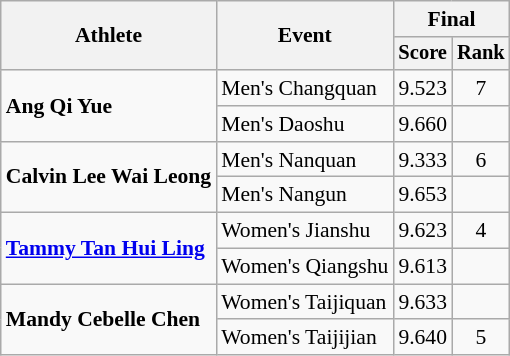<table class=wikitable style="font-size:90%; text-align:center">
<tr>
<th rowspan="2">Athlete</th>
<th rowspan="2">Event</th>
<th colspan="2">Final</th>
</tr>
<tr style="font-size:95%", align="center">
<th>Score</th>
<th>Rank</th>
</tr>
<tr align="center">
<td align="left" rowspan="2"><strong>Ang Qi Yue</strong></td>
<td align="left">Men's Changquan</td>
<td>9.523</td>
<td>7</td>
</tr>
<tr align="center">
<td align="left">Men's Daoshu</td>
<td>9.660</td>
<td></td>
</tr>
<tr align="center">
<td align="left" rowspan="2"><strong>Calvin Lee Wai Leong</strong></td>
<td align="left">Men's Nanquan</td>
<td>9.333</td>
<td>6</td>
</tr>
<tr align="center">
<td align="left">Men's Nangun</td>
<td>9.653</td>
<td></td>
</tr>
<tr align="center">
<td align="left" rowspan="2"><strong><a href='#'>Tammy Tan Hui Ling</a></strong></td>
<td align="left">Women's Jianshu</td>
<td>9.623</td>
<td>4</td>
</tr>
<tr align="center">
<td align="left">Women's Qiangshu</td>
<td>9.613</td>
<td></td>
</tr>
<tr align="center">
<td align="left" rowspan="2"><strong>Mandy Cebelle Chen</strong></td>
<td align="left">Women's Taijiquan</td>
<td>9.633</td>
<td></td>
</tr>
<tr align="center">
<td align="left">Women's Taijijian</td>
<td>9.640</td>
<td>5</td>
</tr>
</table>
